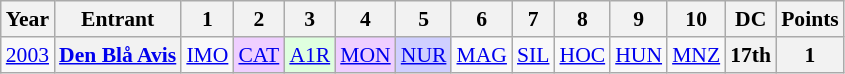<table class="wikitable" style="text-align:center; font-size:90%">
<tr>
<th>Year</th>
<th>Entrant</th>
<th>1</th>
<th>2</th>
<th>3</th>
<th>4</th>
<th>5</th>
<th>6</th>
<th>7</th>
<th>8</th>
<th>9</th>
<th>10</th>
<th>DC</th>
<th>Points</th>
</tr>
<tr>
<td><a href='#'>2003</a></td>
<th><a href='#'>Den Blå Avis</a></th>
<td><a href='#'>IMO</a></td>
<td style="background:#EFCFFF;"><a href='#'>CAT</a><br></td>
<td style="background:#DFFFDF;"><a href='#'>A1R</a><br></td>
<td style="background:#EFCFFF;"><a href='#'>MON</a><br></td>
<td style="background:#CFCFFF;"><a href='#'>NUR</a><br></td>
<td><a href='#'>MAG</a><br></td>
<td><a href='#'>SIL</a></td>
<td><a href='#'>HOC</a></td>
<td><a href='#'>HUN</a></td>
<td><a href='#'>MNZ</a></td>
<th>17th</th>
<th>1</th>
</tr>
</table>
